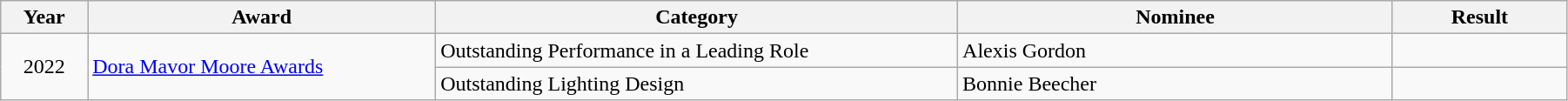<table class="wikitable" width="95%">
<tr>
<th width="5%">Year</th>
<th width="20%">Award</th>
<th width="30%">Category</th>
<th width="25%">Nominee</th>
<th width="10%">Result</th>
</tr>
<tr>
<td rowspan="2" align="center">2022</td>
<td rowspan="2"><a href='#'>Dora Mavor Moore Awards</a></td>
<td>Outstanding Performance in a Leading Role</td>
<td>Alexis Gordon</td>
<td></td>
</tr>
<tr>
<td>Outstanding Lighting Design</td>
<td>Bonnie Beecher</td>
<td></td>
</tr>
</table>
